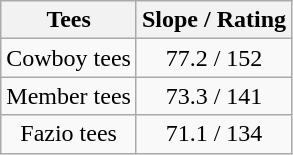<table class="wikitable" style=text-align:center>
<tr>
<th>Tees</th>
<th>Slope / Rating</th>
</tr>
<tr>
<td>Cowboy tees</td>
<td>77.2 / 152</td>
</tr>
<tr>
<td>Member tees</td>
<td>73.3 / 141</td>
</tr>
<tr>
<td>Fazio tees</td>
<td>71.1 / 134</td>
</tr>
</table>
